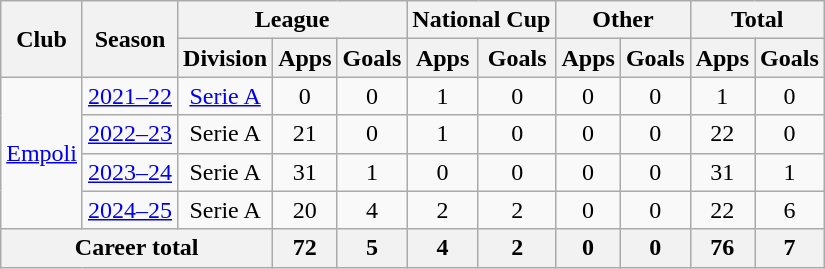<table class="wikitable" style="text-align:center">
<tr>
<th rowspan="2">Club</th>
<th rowspan="2">Season</th>
<th colspan="3">League</th>
<th colspan="2">National Cup</th>
<th colspan="2">Other</th>
<th colspan="2">Total</th>
</tr>
<tr>
<th>Division</th>
<th>Apps</th>
<th>Goals</th>
<th>Apps</th>
<th>Goals</th>
<th>Apps</th>
<th>Goals</th>
<th>Apps</th>
<th>Goals</th>
</tr>
<tr>
<td rowspan="4"><a href='#'>Empoli</a></td>
<td><a href='#'>2021–22</a></td>
<td><a href='#'>Serie A</a></td>
<td>0</td>
<td>0</td>
<td>1</td>
<td>0</td>
<td>0</td>
<td>0</td>
<td>1</td>
<td>0</td>
</tr>
<tr>
<td><a href='#'>2022–23</a></td>
<td>Serie A</td>
<td>21</td>
<td>0</td>
<td>1</td>
<td>0</td>
<td>0</td>
<td>0</td>
<td>22</td>
<td>0</td>
</tr>
<tr>
<td><a href='#'>2023–24</a></td>
<td>Serie A</td>
<td>31</td>
<td>1</td>
<td>0</td>
<td>0</td>
<td>0</td>
<td>0</td>
<td>31</td>
<td>1</td>
</tr>
<tr>
<td><a href='#'>2024–25</a></td>
<td>Serie A</td>
<td>20</td>
<td>4</td>
<td>2</td>
<td>2</td>
<td>0</td>
<td>0</td>
<td>22</td>
<td>6</td>
</tr>
<tr>
<th colspan="3">Career total</th>
<th>72</th>
<th>5</th>
<th>4</th>
<th>2</th>
<th>0</th>
<th>0</th>
<th>76</th>
<th>7</th>
</tr>
</table>
